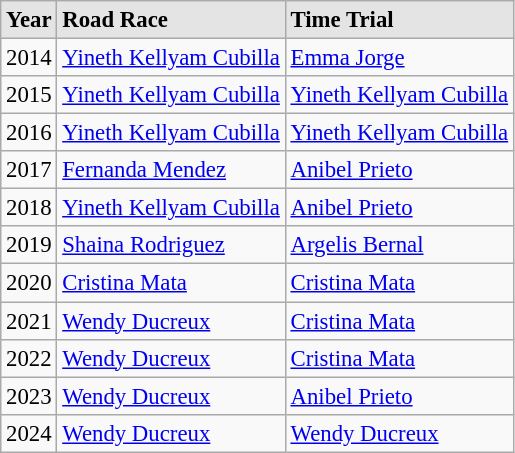<table class="wikitable sortable alternance" style="font-size:95%">
<tr bgcolor="#E4E4E4">
<td text-align:center;"><strong>Year</strong></td>
<td text-align:center;"><strong>Road Race</strong></td>
<td text-align:center;"><strong>Time Trial</strong></td>
</tr>
<tr>
<td>2014</td>
<td><a href='#'>Yineth Kellyam Cubilla</a></td>
<td><a href='#'>Emma Jorge</a></td>
</tr>
<tr>
<td>2015</td>
<td><a href='#'>Yineth Kellyam Cubilla</a></td>
<td><a href='#'>Yineth Kellyam Cubilla</a></td>
</tr>
<tr>
<td>2016</td>
<td><a href='#'>Yineth Kellyam Cubilla</a></td>
<td><a href='#'>Yineth Kellyam Cubilla</a></td>
</tr>
<tr>
<td>2017</td>
<td><a href='#'>Fernanda Mendez</a></td>
<td><a href='#'>Anibel Prieto</a></td>
</tr>
<tr>
<td>2018</td>
<td><a href='#'>Yineth Kellyam Cubilla</a></td>
<td><a href='#'>Anibel Prieto</a></td>
</tr>
<tr>
<td>2019</td>
<td><a href='#'>Shaina Rodriguez</a></td>
<td><a href='#'>Argelis Bernal</a></td>
</tr>
<tr>
<td>2020</td>
<td><a href='#'>Cristina Mata</a></td>
<td><a href='#'>Cristina Mata</a></td>
</tr>
<tr>
<td>2021</td>
<td><a href='#'>Wendy Ducreux</a></td>
<td><a href='#'>Cristina Mata</a></td>
</tr>
<tr>
<td>2022</td>
<td><a href='#'>Wendy Ducreux</a></td>
<td><a href='#'>Cristina Mata</a></td>
</tr>
<tr>
<td>2023</td>
<td><a href='#'>Wendy Ducreux</a></td>
<td><a href='#'>Anibel Prieto</a></td>
</tr>
<tr>
<td>2024</td>
<td><a href='#'>Wendy Ducreux</a></td>
<td><a href='#'>Wendy Ducreux</a></td>
</tr>
</table>
